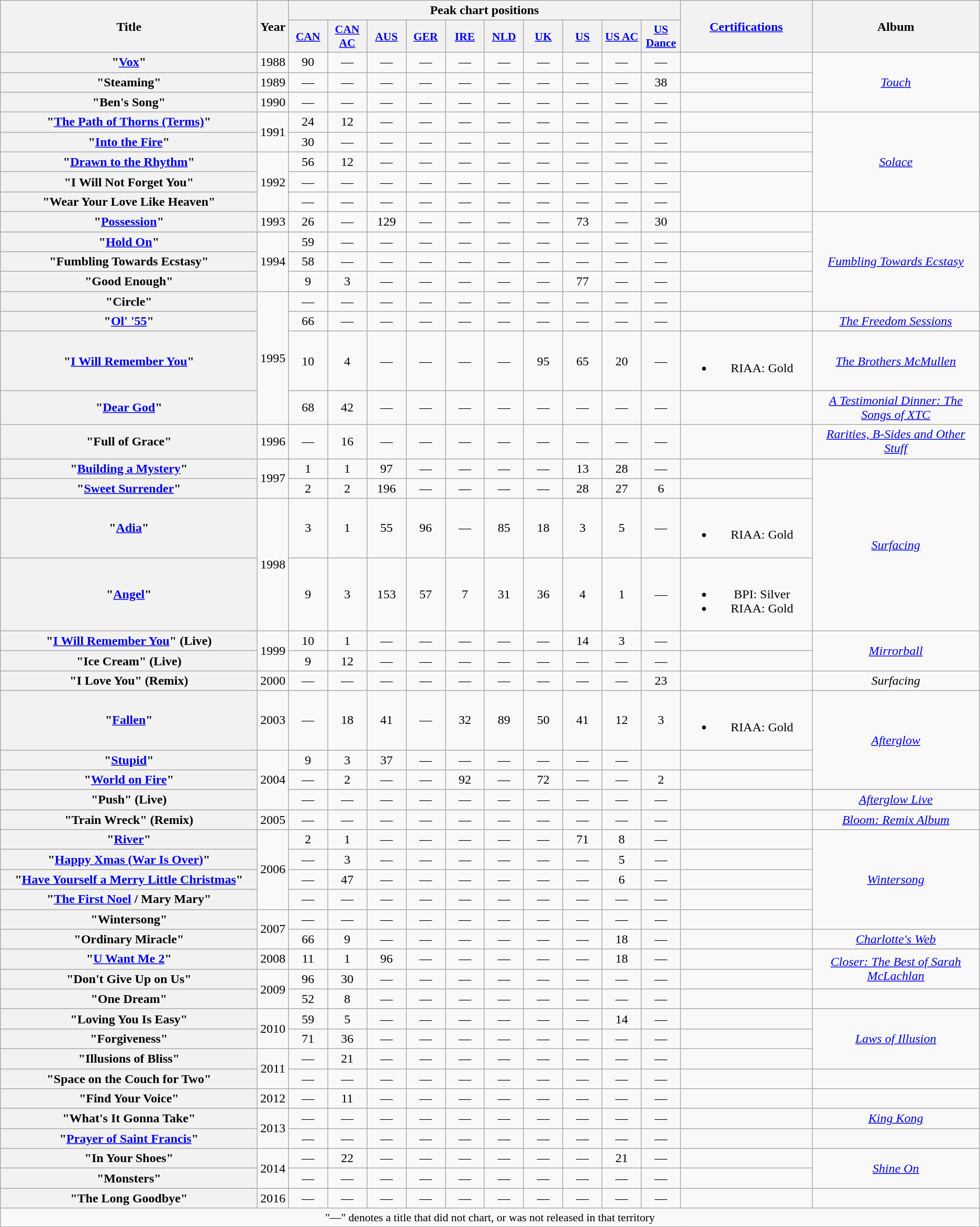<table class="wikitable plainrowheaders" style="text-align:center;">
<tr>
<th scope="col" rowspan="2" style="width:20em;">Title</th>
<th scope="col" rowspan="2">Year</th>
<th colspan="10" scope="col">Peak chart positions</th>
<th scope="col" rowspan="2" style="width:10em;"><a href='#'>Certifications</a></th>
<th scope="col" rowspan="2">Album</th>
</tr>
<tr>
<th scope="col" style="width:3em;font-size:90%;"><a href='#'>CAN</a><br></th>
<th scope="col" style="width:3em;font-size:90%;"><a href='#'>CAN AC</a><br></th>
<th scope="col" style="width:3em;font-size:90%;"><a href='#'>AUS</a><br></th>
<th scope="col" style="width:3em;font-size:90%;"><a href='#'>GER</a><br></th>
<th scope="col" style="width:3em;font-size:90%;"><a href='#'>IRE</a><br></th>
<th scope="col" style="width:3em;font-size:90%;"><a href='#'>NLD</a><br></th>
<th scope="col" style="width:3em;font-size:90%;"><a href='#'>UK</a><br></th>
<th scope="col" style="width:3em;font-size:90%;"><a href='#'>US</a><br></th>
<th scope="col" style="width:3em;font-size:90%;"><a href='#'>US AC</a><br></th>
<th scope="col" style="width:3em;font-size:90%;"><a href='#'>US<br>Dance</a><br></th>
</tr>
<tr>
<th scope="row">"<a href='#'>Vox</a>"</th>
<td>1988</td>
<td>90</td>
<td>—</td>
<td>—</td>
<td>—</td>
<td>—</td>
<td>—</td>
<td>—</td>
<td>—</td>
<td>—</td>
<td>—</td>
<td></td>
<td rowspan=3><em><a href='#'>Touch</a></em></td>
</tr>
<tr>
<th scope="row">"Steaming"</th>
<td>1989</td>
<td>—</td>
<td>—</td>
<td>—</td>
<td>—</td>
<td>—</td>
<td>—</td>
<td>—</td>
<td>—</td>
<td>—</td>
<td>38</td>
<td></td>
</tr>
<tr>
<th scope="row">"Ben's Song"</th>
<td>1990</td>
<td>—</td>
<td>—</td>
<td>—</td>
<td>—</td>
<td>—</td>
<td>—</td>
<td>—</td>
<td>—</td>
<td>—</td>
<td>—</td>
<td></td>
</tr>
<tr>
<th scope="row">"<a href='#'>The Path of Thorns (Terms)</a>"</th>
<td rowspan=2>1991</td>
<td>24</td>
<td>12</td>
<td>—</td>
<td>—</td>
<td>—</td>
<td>—</td>
<td>—</td>
<td>—</td>
<td>—</td>
<td>—</td>
<td></td>
<td rowspan=5><em><a href='#'>Solace</a></em></td>
</tr>
<tr>
<th scope="row">"<a href='#'>Into the Fire</a>"</th>
<td>30</td>
<td>—</td>
<td>—</td>
<td>—</td>
<td>—</td>
<td>—</td>
<td>—</td>
<td>—</td>
<td>—</td>
<td>—</td>
<td></td>
</tr>
<tr>
<th scope="row">"<a href='#'>Drawn to the Rhythm</a>"</th>
<td rowspan=3>1992</td>
<td>56</td>
<td>12</td>
<td>—</td>
<td>—</td>
<td>—</td>
<td>—</td>
<td>—</td>
<td>—</td>
<td>—</td>
<td>—</td>
<td></td>
</tr>
<tr>
<th scope="row">"I Will Not Forget You"</th>
<td>—</td>
<td>—</td>
<td>—</td>
<td>—</td>
<td>—</td>
<td>—</td>
<td>—</td>
<td>—</td>
<td>—</td>
<td>—</td>
</tr>
<tr>
<th scope="row">"Wear Your Love Like Heaven"</th>
<td>—</td>
<td>—</td>
<td>—</td>
<td>—</td>
<td>—</td>
<td>—</td>
<td>—</td>
<td>—</td>
<td>—</td>
<td>—</td>
</tr>
<tr>
<th scope="row">"<a href='#'>Possession</a>"</th>
<td>1993</td>
<td>26</td>
<td>—</td>
<td>129</td>
<td>—</td>
<td>—</td>
<td>—</td>
<td>—</td>
<td>73</td>
<td>—</td>
<td>30</td>
<td></td>
<td rowspan=5><em><a href='#'>Fumbling Towards Ecstasy</a></em></td>
</tr>
<tr>
<th scope="row">"<a href='#'>Hold On</a>"</th>
<td rowspan=3>1994</td>
<td>59</td>
<td>—</td>
<td>—</td>
<td>—</td>
<td>—</td>
<td>—</td>
<td>—</td>
<td>—</td>
<td>—</td>
<td>—</td>
<td></td>
</tr>
<tr>
<th scope="row">"Fumbling Towards Ecstasy"</th>
<td>58</td>
<td>—</td>
<td>—</td>
<td>—</td>
<td>—</td>
<td>—</td>
<td>—</td>
<td>—</td>
<td>—</td>
<td>—</td>
<td></td>
</tr>
<tr>
<th scope="row">"Good Enough"</th>
<td>9</td>
<td>3</td>
<td>—</td>
<td>—</td>
<td>—</td>
<td>—</td>
<td>—</td>
<td>77</td>
<td>—</td>
<td>—</td>
<td></td>
</tr>
<tr>
<th scope="row">"Circle"</th>
<td rowspan=4>1995</td>
<td>—</td>
<td>—</td>
<td>—</td>
<td>—</td>
<td>—</td>
<td>—</td>
<td>—</td>
<td>—</td>
<td>—</td>
<td>—</td>
<td></td>
</tr>
<tr>
<th scope="row">"<a href='#'>Ol' '55</a>"</th>
<td>66</td>
<td>—</td>
<td>—</td>
<td>—</td>
<td>—</td>
<td>—</td>
<td>—</td>
<td>—</td>
<td>—</td>
<td>—</td>
<td></td>
<td><em><a href='#'>The Freedom Sessions</a></em></td>
</tr>
<tr>
<th scope="row">"<a href='#'>I Will Remember You</a>"</th>
<td>10</td>
<td>4</td>
<td>—</td>
<td>—</td>
<td>—</td>
<td>—</td>
<td>95</td>
<td>65</td>
<td>20</td>
<td>—</td>
<td><br><ul><li>RIAA: Gold</li></ul></td>
<td><em><a href='#'>The Brothers McMullen</a></em></td>
</tr>
<tr>
<th scope="row">"<a href='#'>Dear God</a>"</th>
<td>68</td>
<td>42</td>
<td>—</td>
<td>—</td>
<td>—</td>
<td>—</td>
<td>—</td>
<td>—</td>
<td>—</td>
<td>—</td>
<td></td>
<td><em><a href='#'>A Testimonial Dinner: The Songs of XTC</a></em></td>
</tr>
<tr>
<th scope="row">"Full of Grace"</th>
<td>1996</td>
<td>—</td>
<td>16</td>
<td>—</td>
<td>—</td>
<td>—</td>
<td>—</td>
<td>—</td>
<td>—</td>
<td>—</td>
<td>—</td>
<td></td>
<td><em><a href='#'>Rarities, B-Sides and Other Stuff</a></em></td>
</tr>
<tr>
<th scope="row">"<a href='#'>Building a Mystery</a>"</th>
<td rowspan="2">1997</td>
<td>1</td>
<td>1</td>
<td>97</td>
<td>—</td>
<td>—</td>
<td>—</td>
<td>—</td>
<td>13</td>
<td>28</td>
<td>—</td>
<td></td>
<td rowspan=4><em><a href='#'>Surfacing</a></em></td>
</tr>
<tr>
<th scope="row">"<a href='#'>Sweet Surrender</a>"</th>
<td>2</td>
<td>2</td>
<td>196</td>
<td>—</td>
<td>—</td>
<td>—</td>
<td>—</td>
<td>28</td>
<td>27</td>
<td>6</td>
<td></td>
</tr>
<tr>
<th scope="row">"<a href='#'>Adia</a>"</th>
<td rowspan="2">1998</td>
<td>3</td>
<td>1</td>
<td>55</td>
<td>96</td>
<td>—</td>
<td>85</td>
<td>18</td>
<td>3</td>
<td>5</td>
<td>—</td>
<td><br><ul><li>RIAA: Gold</li></ul></td>
</tr>
<tr>
<th scope="row">"<a href='#'>Angel</a>"</th>
<td>9</td>
<td>3</td>
<td>153</td>
<td>57</td>
<td>7</td>
<td>31</td>
<td>36</td>
<td>4</td>
<td>1</td>
<td>—</td>
<td><br><ul><li>BPI: Silver</li><li>RIAA: Gold</li></ul></td>
</tr>
<tr>
<th scope="row">"<a href='#'>I Will Remember You</a>" (Live)</th>
<td rowspan=2>1999</td>
<td>10</td>
<td>1</td>
<td>—</td>
<td>—</td>
<td>—</td>
<td>—</td>
<td>—</td>
<td>14</td>
<td>3</td>
<td>—</td>
<td></td>
<td rowspan=2><em><a href='#'>Mirrorball</a></em></td>
</tr>
<tr>
<th scope="row">"Ice Cream" (Live)</th>
<td>9</td>
<td>12</td>
<td>—</td>
<td>—</td>
<td>—</td>
<td>—</td>
<td>—</td>
<td>—</td>
<td>—</td>
<td>—</td>
<td></td>
</tr>
<tr>
<th scope="row">"I Love You" (Remix)</th>
<td>2000</td>
<td>—</td>
<td>—</td>
<td>—</td>
<td>—</td>
<td>—</td>
<td>—</td>
<td>—</td>
<td>—</td>
<td>—</td>
<td>23</td>
<td></td>
<td><em>Surfacing</em></td>
</tr>
<tr>
<th scope="row">"<a href='#'>Fallen</a>"</th>
<td>2003</td>
<td>—</td>
<td>18</td>
<td>41</td>
<td>—</td>
<td>32</td>
<td>89</td>
<td>50</td>
<td>41</td>
<td>12</td>
<td>3</td>
<td><br><ul><li>RIAA: Gold</li></ul></td>
<td rowspan=3><em><a href='#'>Afterglow</a></em></td>
</tr>
<tr>
<th scope="row">"<a href='#'>Stupid</a>"</th>
<td rowspan=3>2004</td>
<td>9</td>
<td>3</td>
<td>37</td>
<td>—</td>
<td>—</td>
<td>—</td>
<td>—</td>
<td>—</td>
<td>—</td>
<td></td>
</tr>
<tr>
<th scope="row">"<a href='#'>World on Fire</a>"</th>
<td>—</td>
<td>2</td>
<td>—</td>
<td>—</td>
<td>92</td>
<td>—</td>
<td>72</td>
<td>—</td>
<td>—</td>
<td>2</td>
<td></td>
</tr>
<tr>
<th scope="row">"Push" (Live)</th>
<td>—</td>
<td>—</td>
<td>—</td>
<td>—</td>
<td>—</td>
<td>—</td>
<td>—</td>
<td>—</td>
<td>—</td>
<td>—</td>
<td></td>
<td><em><a href='#'>Afterglow Live</a></em></td>
</tr>
<tr>
<th scope="row">"Train Wreck" (Remix)</th>
<td>2005</td>
<td>—</td>
<td>—</td>
<td>—</td>
<td>—</td>
<td>—</td>
<td>—</td>
<td>—</td>
<td>—</td>
<td>—</td>
<td>—</td>
<td></td>
<td><em><a href='#'>Bloom: Remix Album</a></em></td>
</tr>
<tr>
<th scope="row">"<a href='#'>River</a>"</th>
<td rowspan=4>2006</td>
<td>2</td>
<td>1</td>
<td>—</td>
<td>—</td>
<td>—</td>
<td>—</td>
<td>—</td>
<td>71</td>
<td>8</td>
<td>—</td>
<td></td>
<td rowspan=5><em><a href='#'>Wintersong</a></em></td>
</tr>
<tr>
<th scope="row">"<a href='#'>Happy Xmas (War Is Over)</a>"</th>
<td>—</td>
<td>3</td>
<td>—</td>
<td>—</td>
<td>—</td>
<td>—</td>
<td>—</td>
<td>—</td>
<td>5</td>
<td>—</td>
<td></td>
</tr>
<tr>
<th scope="row">"<a href='#'>Have Yourself a Merry Little Christmas</a>"</th>
<td>—</td>
<td>47</td>
<td>—</td>
<td>—</td>
<td>—</td>
<td>—</td>
<td>—</td>
<td>—</td>
<td>6</td>
<td>—</td>
<td></td>
</tr>
<tr>
<th scope="row">"<a href='#'>The First Noel</a> / Mary Mary"</th>
<td>—</td>
<td>—</td>
<td>—</td>
<td>—</td>
<td>—</td>
<td>—</td>
<td>—</td>
<td>—</td>
<td>—</td>
<td>—</td>
<td></td>
</tr>
<tr>
<th scope="row">"Wintersong"</th>
<td rowspan=2>2007</td>
<td>—</td>
<td>—</td>
<td>—</td>
<td>—</td>
<td>—</td>
<td>—</td>
<td>—</td>
<td>—</td>
<td>—</td>
<td>—</td>
<td></td>
</tr>
<tr>
<th scope="row">"Ordinary Miracle"</th>
<td>66</td>
<td>9</td>
<td>—</td>
<td>—</td>
<td>—</td>
<td>—</td>
<td>—</td>
<td>—</td>
<td>18</td>
<td>—</td>
<td></td>
<td><em><a href='#'>Charlotte's Web</a></em></td>
</tr>
<tr>
<th scope="row">"<a href='#'>U Want Me 2</a>"</th>
<td>2008</td>
<td>11</td>
<td>1</td>
<td>96</td>
<td>—</td>
<td>—</td>
<td>—</td>
<td>—</td>
<td>—</td>
<td>18</td>
<td>—</td>
<td></td>
<td rowspan=2><em><a href='#'>Closer: The Best of Sarah McLachlan</a></em></td>
</tr>
<tr>
<th scope="row">"Don't Give Up on Us"</th>
<td rowspan=2>2009</td>
<td>96</td>
<td>30</td>
<td>—</td>
<td>—</td>
<td>—</td>
<td>—</td>
<td>—</td>
<td>—</td>
<td>—</td>
<td>—</td>
<td></td>
</tr>
<tr>
<th scope="row">"One Dream"</th>
<td>52</td>
<td>8</td>
<td>—</td>
<td>—</td>
<td>—</td>
<td>—</td>
<td>—</td>
<td>—</td>
<td>—</td>
<td>—</td>
<td></td>
<td></td>
</tr>
<tr>
<th scope="row">"Loving You Is Easy"</th>
<td rowspan=2>2010</td>
<td>59</td>
<td>5</td>
<td>—</td>
<td>—</td>
<td>—</td>
<td>—</td>
<td>—</td>
<td>—</td>
<td>14</td>
<td>—</td>
<td></td>
<td rowspan=3><em><a href='#'>Laws of Illusion</a></em></td>
</tr>
<tr>
<th scope="row">"Forgiveness"</th>
<td>71</td>
<td>36</td>
<td>—</td>
<td>—</td>
<td>—</td>
<td>—</td>
<td>—</td>
<td>—</td>
<td>—</td>
<td>—</td>
<td></td>
</tr>
<tr>
<th scope="row">"Illusions of Bliss"</th>
<td rowspan=2>2011</td>
<td>—</td>
<td>21</td>
<td>—</td>
<td>—</td>
<td>—</td>
<td>—</td>
<td>—</td>
<td>—</td>
<td>—</td>
<td>—</td>
<td></td>
</tr>
<tr>
<th scope="row">"Space on the Couch for Two"<br></th>
<td>—</td>
<td>—</td>
<td>—</td>
<td>—</td>
<td>—</td>
<td>—</td>
<td>—</td>
<td>—</td>
<td>—</td>
<td>—</td>
<td></td>
<td></td>
</tr>
<tr>
<th scope="row">"Find Your Voice"<br></th>
<td>2012</td>
<td>—</td>
<td>11</td>
<td>—</td>
<td>—</td>
<td>—</td>
<td>—</td>
<td>—</td>
<td>—</td>
<td>—</td>
<td>—</td>
<td></td>
<td></td>
</tr>
<tr>
<th scope="row">"What's It Gonna Take"</th>
<td rowspan=2>2013</td>
<td>—</td>
<td>—</td>
<td>—</td>
<td>—</td>
<td>—</td>
<td>—</td>
<td>—</td>
<td>—</td>
<td>—</td>
<td>—</td>
<td></td>
<td><em><a href='#'>King Kong</a></em></td>
</tr>
<tr>
<th scope="row">"<a href='#'>Prayer of Saint Francis</a>"<br></th>
<td>—</td>
<td>—</td>
<td>—</td>
<td>—</td>
<td>—</td>
<td>—</td>
<td>—</td>
<td>—</td>
<td>—</td>
<td>—</td>
<td></td>
<td></td>
</tr>
<tr>
<th scope="row">"In Your Shoes"</th>
<td rowspan=2>2014</td>
<td>—</td>
<td>22</td>
<td>—</td>
<td>—</td>
<td>—</td>
<td>—</td>
<td>—</td>
<td>—</td>
<td>21</td>
<td>—</td>
<td></td>
<td rowspan=2><em><a href='#'>Shine On</a></em></td>
</tr>
<tr>
<th scope="row">"Monsters"</th>
<td>—</td>
<td>—</td>
<td>—</td>
<td>—</td>
<td>—</td>
<td>—</td>
<td>—</td>
<td>—</td>
<td>—</td>
<td>—</td>
<td></td>
</tr>
<tr>
<th scope="row">"The Long Goodbye"</th>
<td>2016</td>
<td>—</td>
<td>—</td>
<td>—</td>
<td>—</td>
<td>—</td>
<td>—</td>
<td>—</td>
<td>—</td>
<td>—</td>
<td>—</td>
<td></td>
<td></td>
</tr>
<tr>
<td colspan="15" style="font-size:90%">"—" denotes a title that did not chart, or was not released in that territory</td>
</tr>
</table>
